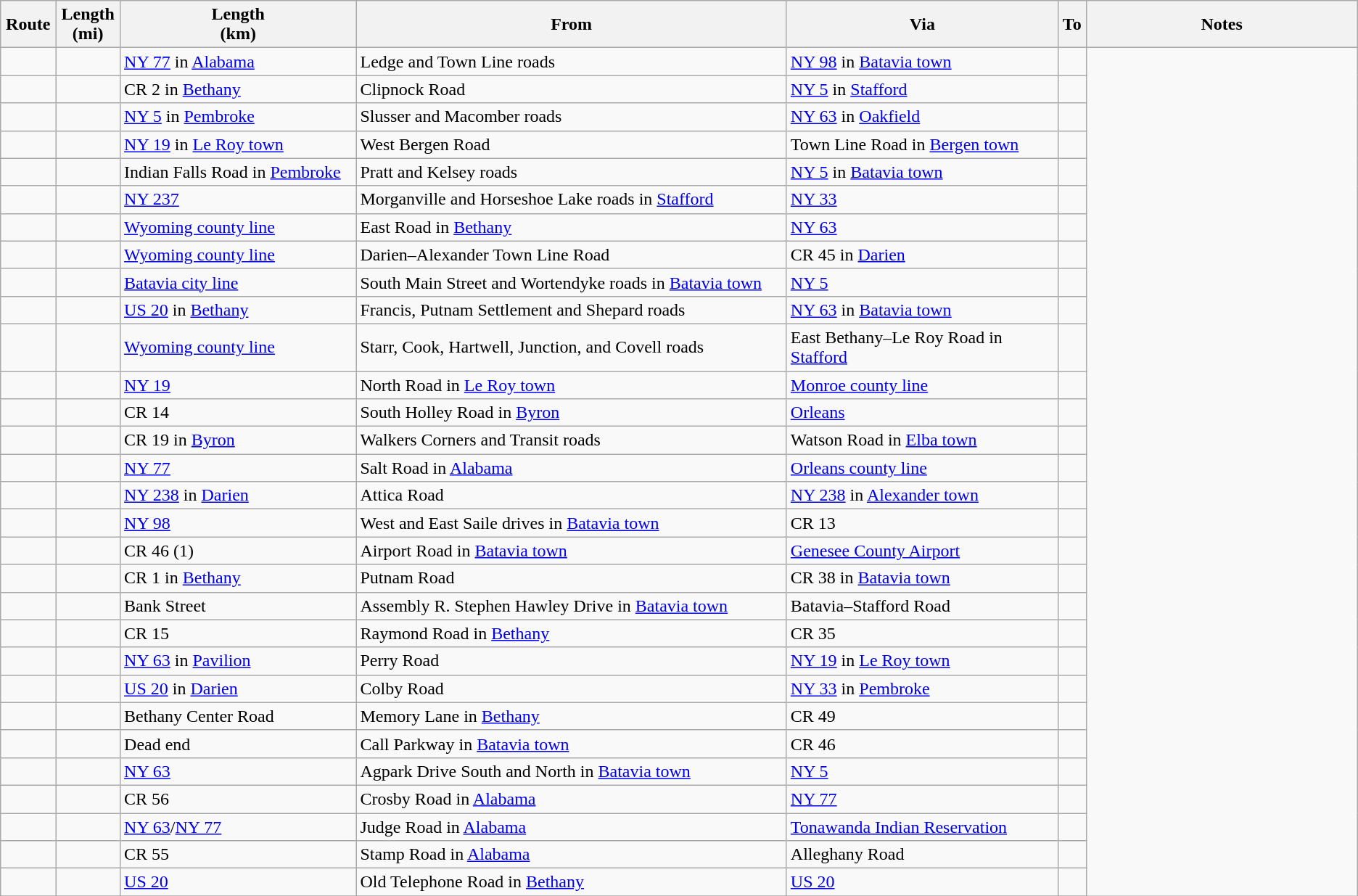<table class="wikitable sortable">
<tr>
<th>Route</th>
<th>Length<br>(mi)</th>
<th>Length<br>(km)</th>
<th class="unsortable">From</th>
<th class="unsortable" width="20%">Via</th>
<th class="unsortable">To</th>
<th class="unsortable" width="20%">Notes</th>
</tr>
<tr>
<td id="26"></td>
<td></td>
<td><a href='#'>NY 77</a> in <a href='#'>Alabama</a></td>
<td>Ledge and Town Line roads</td>
<td><a href='#'>NY 98</a> in <a href='#'>Batavia town</a></td>
<td></td>
</tr>
<tr>
<td id="28"></td>
<td></td>
<td>CR 2 in <a href='#'>Bethany</a></td>
<td>Clipnock Road</td>
<td><a href='#'>NY 5</a> in <a href='#'>Stafford</a></td>
<td></td>
</tr>
<tr>
<td id="30"></td>
<td></td>
<td><a href='#'>NY 5</a> in <a href='#'>Pembroke</a></td>
<td>Slusser and Macomber roads</td>
<td><a href='#'>NY 63</a> in <a href='#'>Oakfield</a></td>
<td></td>
</tr>
<tr>
<td id="31"></td>
<td></td>
<td><a href='#'>NY 19</a> in <a href='#'>Le Roy town</a></td>
<td>West Bergen Road</td>
<td>Town Line Road in <a href='#'>Bergen town</a></td>
<td></td>
</tr>
<tr>
<td id="32"></td>
<td></td>
<td>Indian Falls Road in <a href='#'>Pembroke</a></td>
<td>Pratt and Kelsey roads</td>
<td><a href='#'>NY 5</a> in <a href='#'>Batavia town</a></td>
<td></td>
</tr>
<tr>
<td id="34"></td>
<td></td>
<td><a href='#'>NY 237</a></td>
<td>Morganville and Horseshoe Lake roads in <a href='#'>Stafford</a></td>
<td><a href='#'>NY 33</a></td>
<td></td>
</tr>
<tr>
<td id="35"></td>
<td></td>
<td><a href='#'>Wyoming county line</a></td>
<td>East Road in <a href='#'>Bethany</a></td>
<td><a href='#'>NY 63</a></td>
<td></td>
</tr>
<tr>
<td id="36"></td>
<td></td>
<td><a href='#'>Wyoming county line</a></td>
<td>Darien–Alexander Town Line Road</td>
<td>CR 45 in <a href='#'>Darien</a></td>
<td></td>
</tr>
<tr>
<td id="37"></td>
<td></td>
<td><a href='#'>Batavia city line</a></td>
<td>South Main Street and Wortendyke roads in <a href='#'>Batavia town</a></td>
<td><a href='#'>NY 5</a></td>
<td></td>
</tr>
<tr>
<td id="38"></td>
<td></td>
<td><a href='#'>US 20</a> in <a href='#'>Bethany</a></td>
<td>Francis, Putnam Settlement and Shepard roads</td>
<td><a href='#'>NY 63</a> in <a href='#'>Batavia town</a></td>
<td></td>
</tr>
<tr>
<td id="39"></td>
<td></td>
<td><a href='#'>Wyoming county line</a></td>
<td>Starr, Cook, Hartwell, Junction, and Covell roads</td>
<td>East Bethany–Le Roy Road in <a href='#'>Stafford</a></td>
<td></td>
</tr>
<tr>
<td id="40"></td>
<td></td>
<td><a href='#'>NY 19</a></td>
<td>North Road in <a href='#'>Le Roy town</a></td>
<td><a href='#'>Monroe county line</a></td>
<td></td>
</tr>
<tr>
<td id="41"></td>
<td></td>
<td>CR 14</td>
<td>South Holley Road in <a href='#'>Byron</a></td>
<td><a href='#'>Orleans</a></td>
<td></td>
</tr>
<tr>
<td id="42"></td>
<td></td>
<td>CR 19 in <a href='#'>Byron</a></td>
<td>Walkers Corners and Transit roads</td>
<td>Watson Road in <a href='#'>Elba town</a></td>
<td></td>
</tr>
<tr>
<td id="43"></td>
<td></td>
<td><a href='#'>NY 77</a></td>
<td>Salt Road in <a href='#'>Alabama</a></td>
<td><a href='#'>Orleans county line</a></td>
<td></td>
</tr>
<tr>
<td id="45"></td>
<td></td>
<td><a href='#'>NY 238</a> in <a href='#'>Darien</a></td>
<td>Attica Road</td>
<td><a href='#'>NY 238</a> in <a href='#'>Alexander town</a></td>
<td></td>
</tr>
<tr>
<td id="46-1"></td>
<td></td>
<td><a href='#'>NY 98</a></td>
<td>West and East Saile drives in <a href='#'>Batavia town</a></td>
<td>CR 13</td>
<td></td>
</tr>
<tr>
<td id="46-2"></td>
<td></td>
<td>CR 46 (1)</td>
<td>Airport Road in <a href='#'>Batavia town</a></td>
<td><a href='#'>Genesee County Airport</a></td>
<td></td>
</tr>
<tr>
<td id="47"></td>
<td></td>
<td>CR 1 in <a href='#'>Bethany</a></td>
<td>Putnam Road</td>
<td>CR 38 in <a href='#'>Batavia town</a></td>
<td></td>
</tr>
<tr>
<td id="48"></td>
<td></td>
<td>Bank Street</td>
<td>Assembly R. Stephen Hawley Drive in <a href='#'>Batavia town</a></td>
<td>Batavia–Stafford Road</td>
<td></td>
</tr>
<tr>
<td id="49"></td>
<td></td>
<td>CR 15</td>
<td>Raymond Road in <a href='#'>Bethany</a></td>
<td>CR 35</td>
<td></td>
</tr>
<tr>
<td id="50"></td>
<td></td>
<td><a href='#'>NY 63</a> in <a href='#'>Pavilion</a></td>
<td>Perry Road</td>
<td><a href='#'>NY 19</a> in <a href='#'>Le Roy town</a></td>
<td></td>
</tr>
<tr>
<td id="51"></td>
<td></td>
<td><a href='#'>US 20</a> in <a href='#'>Darien</a></td>
<td>Colby Road</td>
<td><a href='#'>NY 33</a> in <a href='#'>Pembroke</a></td>
<td></td>
</tr>
<tr>
<td id="52"></td>
<td></td>
<td>Bethany Center Road</td>
<td>Memory Lane in <a href='#'>Bethany</a></td>
<td>CR 49</td>
<td></td>
</tr>
<tr>
<td id="53"></td>
<td></td>
<td>Dead end</td>
<td>Call Parkway in <a href='#'>Batavia town</a></td>
<td>CR 46</td>
<td></td>
</tr>
<tr>
<td id="54"></td>
<td></td>
<td><a href='#'>NY 63</a></td>
<td>Agpark Drive South and North in <a href='#'>Batavia town</a></td>
<td><a href='#'>NY 5</a></td>
<td></td>
</tr>
<tr>
<td id="55"></td>
<td></td>
<td>CR 56</td>
<td>Crosby Road in <a href='#'>Alabama</a></td>
<td><a href='#'>NY 77</a></td>
<td></td>
</tr>
<tr>
<td id="56"></td>
<td></td>
<td><a href='#'>NY 63</a>/<a href='#'>NY 77</a></td>
<td>Judge Road in <a href='#'>Alabama</a></td>
<td><a href='#'>Tonawanda Indian Reservation</a></td>
<td></td>
</tr>
<tr>
<td id="57"></td>
<td></td>
<td>CR 55</td>
<td>Stamp Road in <a href='#'>Alabama</a></td>
<td>Alleghany Road</td>
<td></td>
</tr>
<tr>
<td id="151"></td>
<td></td>
<td><a href='#'>US 20</a></td>
<td>Old Telephone Road in <a href='#'>Bethany</a></td>
<td><a href='#'>US 20</a></td>
<td></td>
</tr>
<tr>
</tr>
</table>
